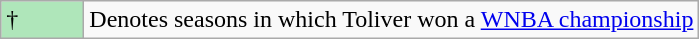<table class="wikitable">
<tr>
<td style="background:#afe6ba; width:3em;">†</td>
<td>Denotes seasons in which Toliver won a <a href='#'>WNBA championship</a></td>
</tr>
</table>
